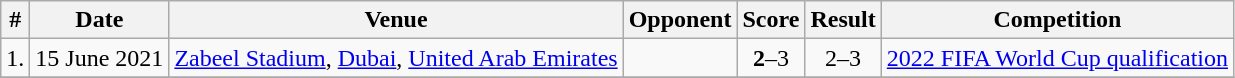<table class="wikitable">
<tr>
<th>#</th>
<th>Date</th>
<th>Venue</th>
<th>Opponent</th>
<th>Score</th>
<th>Result</th>
<th>Competition</th>
</tr>
<tr>
<td>1.</td>
<td>15 June 2021</td>
<td><a href='#'>Zabeel Stadium</a>, <a href='#'>Dubai</a>, <a href='#'>United Arab Emirates</a></td>
<td></td>
<td align=center><strong>2</strong>–3</td>
<td align=center>2–3</td>
<td><a href='#'>2022 FIFA World Cup qualification</a></td>
</tr>
<tr>
</tr>
</table>
